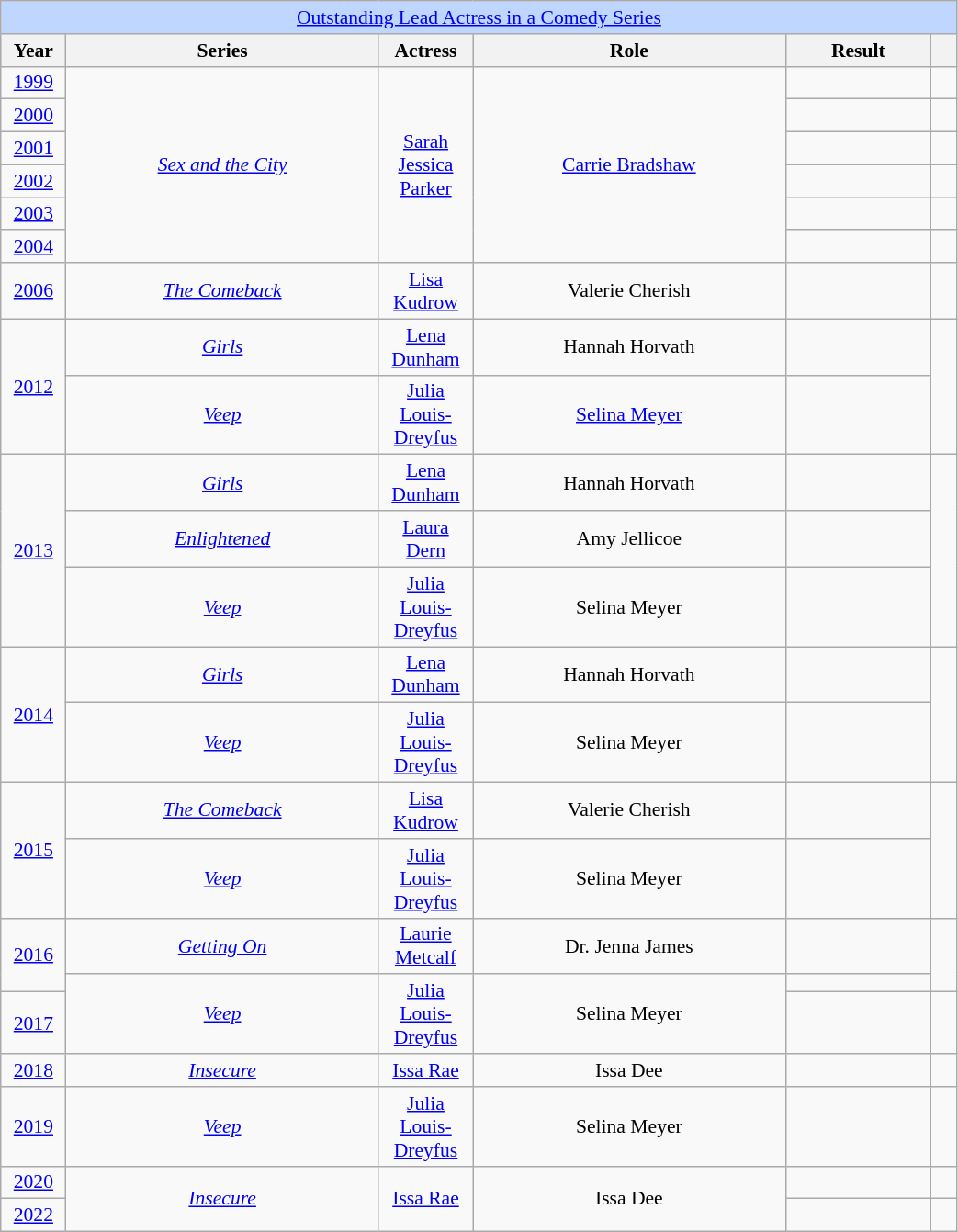<table class="wikitable plainrowheaders" style="text-align: center; font-size: 90%" width=55%>
<tr ---- bgcolor="#bfd7ff">
<td colspan=6 align=center><a href='#'>Outstanding Lead Actress in a Comedy Series</a></td>
</tr>
<tr ---- bgcolor="#bfd7ff">
<th scope="col" style="width:1%;">Year</th>
<th scope="col" style="width:12%;">Series</th>
<th scope="col" style="width:1%;">Actress</th>
<th scope="col" style="width:12%;">Role</th>
<th scope="col" style="width:5%;">Result</th>
<th scope="col" style="width:1%;"></th>
</tr>
<tr>
<td><a href='#'>1999</a></td>
<td rowspan="6"><em><a href='#'>Sex and the City</a></em></td>
<td rowspan="6"><a href='#'>Sarah Jessica Parker</a></td>
<td rowspan="6"><a href='#'>Carrie Bradshaw</a></td>
<td></td>
<td></td>
</tr>
<tr>
<td><a href='#'>2000</a></td>
<td></td>
<td></td>
</tr>
<tr>
<td><a href='#'>2001</a></td>
<td></td>
<td></td>
</tr>
<tr>
<td><a href='#'>2002</a></td>
<td></td>
<td></td>
</tr>
<tr>
<td><a href='#'>2003</a></td>
<td></td>
<td></td>
</tr>
<tr>
<td><a href='#'>2004</a></td>
<td></td>
<td></td>
</tr>
<tr>
<td><a href='#'>2006</a></td>
<td><em><a href='#'>The Comeback</a></em></td>
<td><a href='#'>Lisa Kudrow</a></td>
<td>Valerie Cherish</td>
<td></td>
<td></td>
</tr>
<tr>
<td rowspan="2"><a href='#'>2012</a></td>
<td><em><a href='#'>Girls</a></em></td>
<td><a href='#'>Lena Dunham</a></td>
<td>Hannah Horvath</td>
<td></td>
<td rowspan="2"></td>
</tr>
<tr>
<td><em><a href='#'>Veep</a></em></td>
<td><a href='#'>Julia Louis-Dreyfus</a></td>
<td><a href='#'>Selina Meyer</a></td>
<td></td>
</tr>
<tr>
<td rowspan="3"><a href='#'>2013</a></td>
<td><em><a href='#'>Girls</a></em></td>
<td><a href='#'>Lena Dunham</a></td>
<td>Hannah Horvath</td>
<td></td>
<td rowspan="3"></td>
</tr>
<tr>
<td><em><a href='#'>Enlightened</a></em></td>
<td><a href='#'>Laura Dern</a></td>
<td>Amy Jellicoe</td>
<td></td>
</tr>
<tr>
<td><em><a href='#'>Veep</a></em></td>
<td><a href='#'>Julia Louis-Dreyfus</a></td>
<td>Selina Meyer</td>
<td></td>
</tr>
<tr>
<td rowspan="2"><a href='#'>2014</a></td>
<td><em><a href='#'>Girls</a></em></td>
<td><a href='#'>Lena Dunham</a></td>
<td>Hannah Horvath</td>
<td></td>
<td rowspan="2"></td>
</tr>
<tr>
<td><em><a href='#'>Veep</a></em></td>
<td><a href='#'>Julia Louis-Dreyfus</a></td>
<td>Selina Meyer</td>
<td></td>
</tr>
<tr>
<td rowspan="2"><a href='#'>2015</a></td>
<td><em><a href='#'>The Comeback</a></em></td>
<td><a href='#'>Lisa Kudrow</a></td>
<td>Valerie Cherish</td>
<td></td>
<td rowspan="2"></td>
</tr>
<tr>
<td><em><a href='#'>Veep</a></em></td>
<td><a href='#'>Julia Louis-Dreyfus</a></td>
<td>Selina Meyer</td>
<td></td>
</tr>
<tr>
<td rowspan="2"><a href='#'>2016</a></td>
<td><em><a href='#'>Getting On</a></em></td>
<td><a href='#'>Laurie Metcalf</a></td>
<td>Dr. Jenna James</td>
<td></td>
<td rowspan="2"></td>
</tr>
<tr>
<td rowspan="2"><em><a href='#'>Veep</a></em></td>
<td rowspan="2"><a href='#'>Julia Louis-Dreyfus</a></td>
<td rowspan="2">Selina Meyer</td>
<td></td>
</tr>
<tr>
<td><a href='#'>2017</a></td>
<td></td>
<td></td>
</tr>
<tr>
<td><a href='#'>2018</a></td>
<td><em><a href='#'>Insecure</a></em></td>
<td><a href='#'>Issa Rae</a></td>
<td>Issa Dee</td>
<td></td>
<td></td>
</tr>
<tr>
<td><a href='#'>2019</a></td>
<td><em><a href='#'>Veep</a></em></td>
<td><a href='#'>Julia Louis-Dreyfus</a></td>
<td>Selina Meyer</td>
<td></td>
<td></td>
</tr>
<tr>
<td><a href='#'>2020</a></td>
<td rowspan="2"><em><a href='#'>Insecure</a></em></td>
<td rowspan="2"><a href='#'>Issa Rae</a></td>
<td rowspan="2">Issa Dee</td>
<td></td>
<td></td>
</tr>
<tr>
<td><a href='#'>2022</a></td>
<td></td>
<td></td>
</tr>
</table>
